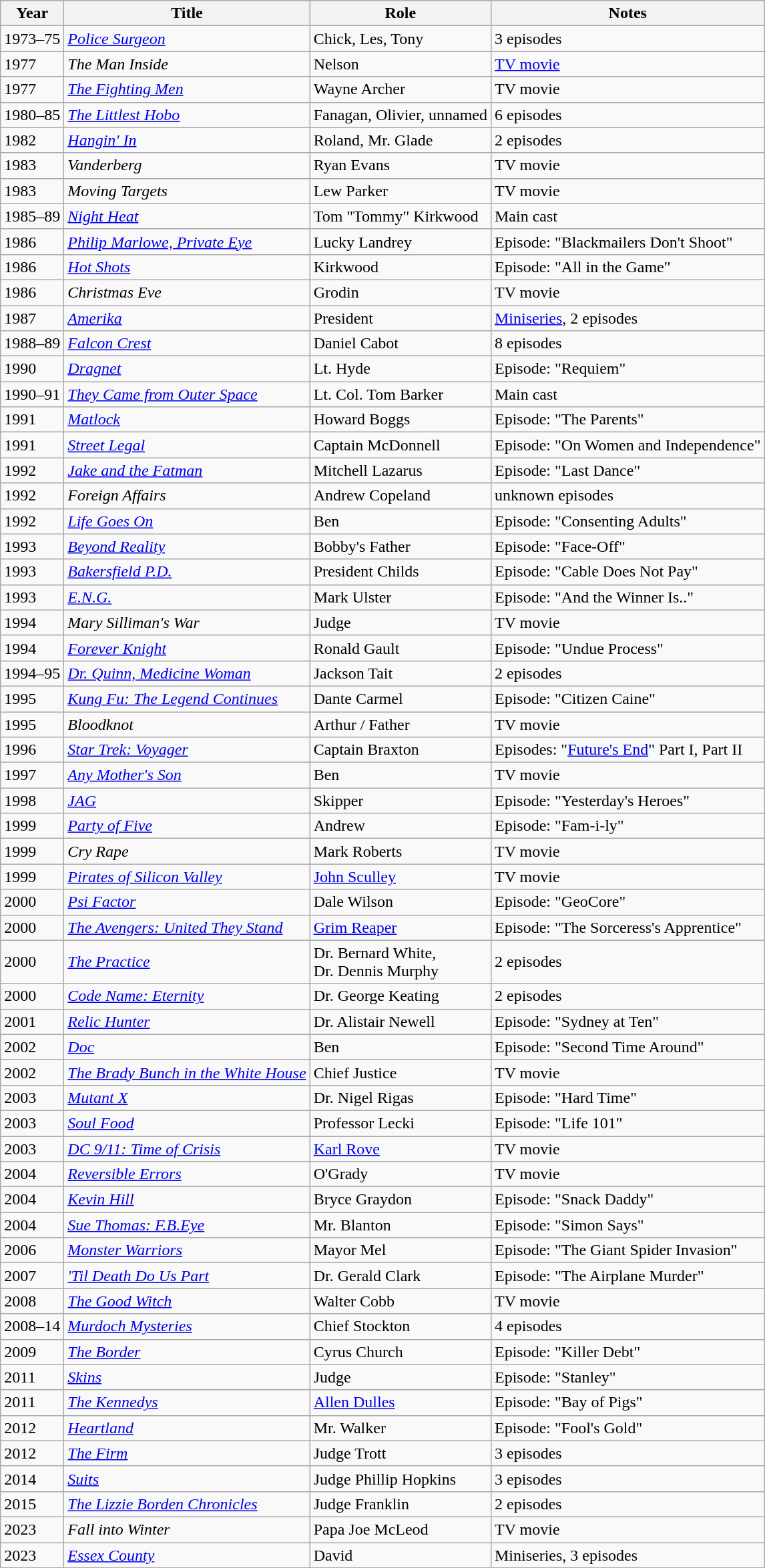<table class="wikitable sortable">
<tr>
<th>Year</th>
<th>Title</th>
<th>Role</th>
<th class="unsortable">Notes</th>
</tr>
<tr>
<td>1973–75</td>
<td><a href='#'><em>Police Surgeon</em></a></td>
<td>Chick, Les, Tony</td>
<td>3 episodes</td>
</tr>
<tr>
<td>1977</td>
<td data-sort-value="Man Inside, The"><em>The Man Inside</em></td>
<td>Nelson</td>
<td><a href='#'>TV movie</a></td>
</tr>
<tr>
<td>1977</td>
<td data-sort-value="Fighting Men, The"><a href='#'><em>The Fighting Men</em></a></td>
<td>Wayne Archer</td>
<td>TV movie</td>
</tr>
<tr>
<td>1980–85</td>
<td data-sort-value="Littlest Hobo, The"><em><a href='#'>The Littlest Hobo</a></em></td>
<td>Fanagan, Olivier, unnamed</td>
<td>6 episodes</td>
</tr>
<tr>
<td>1982</td>
<td><em><a href='#'>Hangin' In</a></em></td>
<td>Roland, Mr. Glade</td>
<td>2 episodes</td>
</tr>
<tr>
<td>1983</td>
<td><em>Vanderberg</em></td>
<td>Ryan Evans</td>
<td>TV movie</td>
</tr>
<tr>
<td>1983</td>
<td><em>Moving Targets</em></td>
<td>Lew Parker</td>
<td>TV movie</td>
</tr>
<tr>
<td>1985–89</td>
<td><em><a href='#'>Night Heat</a></em></td>
<td>Tom "Tommy" Kirkwood</td>
<td>Main cast</td>
</tr>
<tr>
<td>1986</td>
<td><em><a href='#'>Philip Marlowe, Private Eye</a></em></td>
<td>Lucky Landrey</td>
<td>Episode: "Blackmailers Don't Shoot"</td>
</tr>
<tr>
<td>1986</td>
<td><a href='#'><em>Hot Shots</em></a></td>
<td>Kirkwood</td>
<td>Episode: "All in the Game"</td>
</tr>
<tr>
<td>1986</td>
<td><em>Christmas Eve</em></td>
<td>Grodin</td>
<td>TV movie</td>
</tr>
<tr>
<td>1987</td>
<td><a href='#'><em>Amerika</em></a></td>
<td>President</td>
<td><a href='#'>Miniseries</a>, 2 episodes</td>
</tr>
<tr>
<td>1988–89</td>
<td><em><a href='#'>Falcon Crest</a></em></td>
<td>Daniel Cabot</td>
<td>8 episodes</td>
</tr>
<tr>
<td>1990</td>
<td><a href='#'><em>Dragnet</em></a></td>
<td>Lt. Hyde</td>
<td>Episode: "Requiem"</td>
</tr>
<tr>
<td>1990–91</td>
<td><em><a href='#'>They Came from Outer Space</a></em></td>
<td>Lt. Col. Tom Barker</td>
<td>Main cast</td>
</tr>
<tr>
<td>1991</td>
<td><a href='#'><em>Matlock</em></a></td>
<td>Howard Boggs</td>
<td>Episode: "The Parents"</td>
</tr>
<tr>
<td>1991</td>
<td><a href='#'><em>Street Legal</em></a></td>
<td>Captain McDonnell</td>
<td>Episode: "On Women and Independence"</td>
</tr>
<tr>
<td>1992</td>
<td><em><a href='#'>Jake and the Fatman</a></em></td>
<td>Mitchell Lazarus</td>
<td>Episode: "Last Dance"</td>
</tr>
<tr>
<td>1992</td>
<td><em>Foreign Affairs</em></td>
<td>Andrew Copeland</td>
<td>unknown episodes</td>
</tr>
<tr>
<td>1992</td>
<td><a href='#'><em>Life Goes On</em></a></td>
<td>Ben</td>
<td>Episode: "Consenting Adults"</td>
</tr>
<tr>
<td>1993</td>
<td><a href='#'><em>Beyond Reality</em></a></td>
<td>Bobby's Father</td>
<td>Episode: "Face-Off"</td>
</tr>
<tr>
<td>1993</td>
<td><em><a href='#'>Bakersfield P.D.</a></em></td>
<td>President Childs</td>
<td>Episode: "Cable Does Not Pay"</td>
</tr>
<tr>
<td>1993</td>
<td><em><a href='#'>E.N.G.</a></em></td>
<td>Mark Ulster</td>
<td>Episode: "And the Winner Is.."</td>
</tr>
<tr>
<td>1994</td>
<td><em>Mary Silliman's War</em></td>
<td>Judge</td>
<td>TV movie</td>
</tr>
<tr>
<td>1994</td>
<td><em><a href='#'>Forever Knight</a></em></td>
<td>Ronald Gault</td>
<td>Episode: "Undue Process"</td>
</tr>
<tr>
<td>1994–95</td>
<td><em><a href='#'>Dr. Quinn, Medicine Woman</a></em></td>
<td>Jackson Tait</td>
<td>2 episodes</td>
</tr>
<tr>
<td>1995</td>
<td><em><a href='#'>Kung Fu: The Legend Continues</a></em></td>
<td>Dante Carmel</td>
<td>Episode: "Citizen Caine"</td>
</tr>
<tr>
<td>1995</td>
<td><em>Bloodknot</em></td>
<td>Arthur / Father</td>
<td>TV movie</td>
</tr>
<tr>
<td>1996</td>
<td><em><a href='#'>Star Trek: Voyager</a></em></td>
<td>Captain Braxton</td>
<td>Episodes: "<a href='#'>Future's End</a>" Part I, Part II</td>
</tr>
<tr>
<td>1997</td>
<td><em><a href='#'>Any Mother's Son</a></em></td>
<td>Ben</td>
<td>TV movie</td>
</tr>
<tr>
<td>1998</td>
<td><a href='#'><em>JAG</em></a></td>
<td>Skipper</td>
<td>Episode: "Yesterday's Heroes"</td>
</tr>
<tr>
<td>1999</td>
<td><em><a href='#'>Party of Five</a></em></td>
<td>Andrew</td>
<td>Episode: "Fam-i-ly"</td>
</tr>
<tr>
<td>1999</td>
<td><em>Cry Rape</em></td>
<td>Mark Roberts</td>
<td>TV movie</td>
</tr>
<tr>
<td>1999</td>
<td><em><a href='#'>Pirates of Silicon Valley</a></em></td>
<td><a href='#'>John Sculley</a></td>
<td>TV movie</td>
</tr>
<tr>
<td>2000</td>
<td><em><a href='#'>Psi Factor</a></em></td>
<td>Dale Wilson</td>
<td>Episode: "GeoCore"</td>
</tr>
<tr>
<td>2000</td>
<td data-sort-value="Avengers: United They Stand, The"><em><a href='#'>The Avengers: United They Stand</a></em></td>
<td><a href='#'>Grim Reaper</a></td>
<td>Episode: "The Sorceress's Apprentice"</td>
</tr>
<tr>
<td>2000</td>
<td data-sort-value="Practice, The"><em><a href='#'>The Practice</a></em></td>
<td>Dr. Bernard White,<br>Dr. Dennis Murphy</td>
<td>2 episodes</td>
</tr>
<tr>
<td>2000</td>
<td><em><a href='#'>Code Name: Eternity</a></em></td>
<td>Dr. George Keating</td>
<td>2 episodes</td>
</tr>
<tr>
<td>2001</td>
<td><em><a href='#'>Relic Hunter</a></em></td>
<td>Dr. Alistair Newell</td>
<td>Episode: "Sydney at Ten"</td>
</tr>
<tr>
<td>2002</td>
<td><a href='#'><em>Doc</em></a></td>
<td>Ben</td>
<td>Episode: "Second Time Around"</td>
</tr>
<tr>
<td>2002</td>
<td data-sort-value="Brady Bunch in the White House, The"><em><a href='#'>The Brady Bunch in the White House</a></em></td>
<td>Chief Justice</td>
<td>TV movie</td>
</tr>
<tr>
<td>2003</td>
<td><a href='#'><em>Mutant X</em></a></td>
<td>Dr. Nigel Rigas</td>
<td>Episode: "Hard Time"</td>
</tr>
<tr>
<td>2003</td>
<td><a href='#'><em>Soul Food</em></a></td>
<td>Professor Lecki</td>
<td>Episode: "Life 101"</td>
</tr>
<tr>
<td>2003</td>
<td><em><a href='#'>DC 9/11: Time of Crisis</a></em></td>
<td><a href='#'>Karl Rove</a></td>
<td>TV movie</td>
</tr>
<tr>
<td>2004</td>
<td><a href='#'><em>Reversible Errors</em></a></td>
<td>O'Grady</td>
<td>TV movie</td>
</tr>
<tr>
<td>2004</td>
<td><em><a href='#'>Kevin Hill</a></em></td>
<td>Bryce Graydon</td>
<td>Episode: "Snack Daddy"</td>
</tr>
<tr>
<td>2004</td>
<td><em><a href='#'>Sue Thomas: F.B.Eye</a></em></td>
<td>Mr. Blanton</td>
<td>Episode: "Simon Says"</td>
</tr>
<tr>
<td>2006</td>
<td><em><a href='#'>Monster Warriors</a></em></td>
<td>Mayor Mel</td>
<td>Episode: "The Giant Spider Invasion"</td>
</tr>
<tr>
<td>2007</td>
<td data-sort-value="Til Death Do Us Part"><a href='#'><em>'Til Death Do Us Part</em></a></td>
<td>Dr. Gerald Clark</td>
<td>Episode: "The Airplane Murder"</td>
</tr>
<tr>
<td>2008</td>
<td data-sort-value="Good Witch, The"><em><a href='#'>The Good Witch</a></em></td>
<td>Walter Cobb</td>
<td>TV movie</td>
</tr>
<tr>
<td>2008–14</td>
<td><em><a href='#'>Murdoch Mysteries</a></em></td>
<td>Chief Stockton</td>
<td>4 episodes</td>
</tr>
<tr>
<td>2009</td>
<td data-sort-value="Border, The"><a href='#'><em>The Border</em></a></td>
<td>Cyrus Church</td>
<td>Episode: "Killer Debt"</td>
</tr>
<tr>
<td>2011</td>
<td><a href='#'><em>Skins</em></a></td>
<td>Judge</td>
<td>Episode: "Stanley"</td>
</tr>
<tr>
<td>2011</td>
<td data-sort-value="Kennedys, The"><a href='#'><em>The Kennedys</em></a></td>
<td><a href='#'>Allen Dulles</a></td>
<td>Episode: "Bay of Pigs"</td>
</tr>
<tr>
<td>2012</td>
<td><a href='#'><em>Heartland</em></a></td>
<td>Mr. Walker</td>
<td>Episode: "Fool's Gold"</td>
</tr>
<tr>
<td>2012</td>
<td data-sort-value="Firm, The"><a href='#'><em>The Firm</em></a></td>
<td>Judge Trott</td>
<td>3 episodes</td>
</tr>
<tr>
<td>2014</td>
<td><a href='#'><em>Suits</em></a></td>
<td>Judge Phillip Hopkins</td>
<td>3 episodes</td>
</tr>
<tr>
<td>2015</td>
<td data-sort-value="Lizzie Borden Chronicles, The"><em><a href='#'>The Lizzie Borden Chronicles</a></em></td>
<td>Judge Franklin</td>
<td>2 episodes</td>
</tr>
<tr>
<td>2023</td>
<td><em>Fall into Winter</em></td>
<td>Papa Joe McLeod</td>
<td>TV movie</td>
</tr>
<tr>
<td>2023</td>
<td><em><a href='#'>Essex County</a></em></td>
<td>David</td>
<td>Miniseries, 3 episodes</td>
</tr>
</table>
